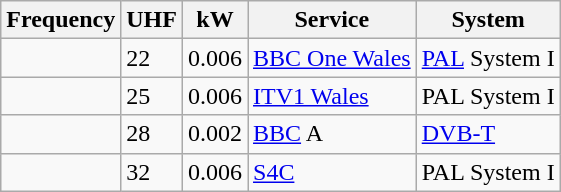<table class="wikitable sortable">
<tr>
<th>Frequency</th>
<th>UHF</th>
<th>kW</th>
<th>Service</th>
<th>System</th>
</tr>
<tr>
<td></td>
<td>22</td>
<td>0.006</td>
<td><a href='#'>BBC One Wales</a></td>
<td><a href='#'>PAL</a> System I</td>
</tr>
<tr>
<td></td>
<td>25</td>
<td>0.006</td>
<td><a href='#'>ITV1 Wales</a></td>
<td>PAL System I</td>
</tr>
<tr>
<td></td>
<td>28</td>
<td>0.002</td>
<td><a href='#'>BBC</a> A</td>
<td><a href='#'>DVB-T</a></td>
</tr>
<tr>
<td></td>
<td>32</td>
<td>0.006</td>
<td><a href='#'>S4C</a></td>
<td>PAL System I</td>
</tr>
</table>
